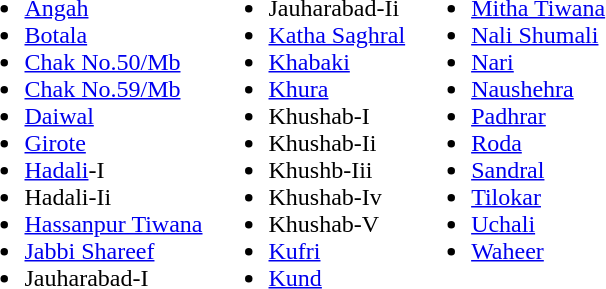<table>
<tr ---->
<td valign="top"><br><ul><li><a href='#'>Angah</a></li><li><a href='#'>Botala</a></li><li><a href='#'>Chak No.50/Mb</a></li><li><a href='#'>Chak No.59/Mb</a></li><li><a href='#'>Daiwal</a></li><li><a href='#'>Girote</a></li><li><a href='#'>Hadali</a>-I</li><li>Hadali-Ii</li><li><a href='#'>Hassanpur Tiwana</a></li><li><a href='#'>Jabbi Shareef</a></li><li>Jauharabad-I</li></ul></td>
<td valign="top"><br><ul><li>Jauharabad-Ii</li><li><a href='#'>Katha Saghral</a></li><li><a href='#'>Khabaki</a></li><li><a href='#'>Khura</a></li><li>Khushab-I</li><li>Khushab-Ii</li><li>Khushb-Iii</li><li>Khushab-Iv</li><li>Khushab-V</li><li><a href='#'>Kufri</a></li><li><a href='#'>Kund</a></li></ul></td>
<td valign="top"><br><ul><li><a href='#'>Mitha Tiwana</a></li><li><a href='#'>Nali Shumali</a></li><li><a href='#'>Nari</a></li><li><a href='#'>Naushehra</a></li><li><a href='#'>Padhrar</a></li><li><a href='#'>Roda</a></li><li><a href='#'>Sandral</a></li><li><a href='#'>Tilokar</a></li><li><a href='#'>Uchali</a></li><li><a href='#'>Waheer</a></li></ul></td>
</tr>
</table>
